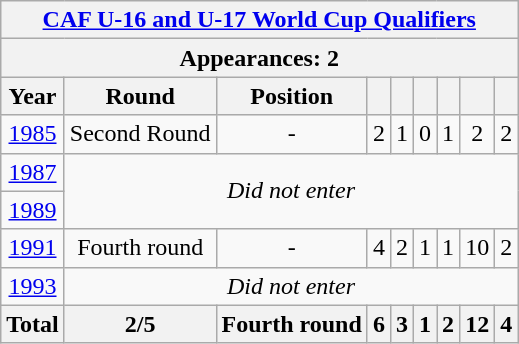<table class="wikitable" style="text-align: center;">
<tr>
<th colspan=9><a href='#'>CAF U-16 and U-17 World Cup Qualifiers</a></th>
</tr>
<tr>
<th colspan=9>Appearances: 2</th>
</tr>
<tr>
<th>Year</th>
<th>Round</th>
<th>Position</th>
<th></th>
<th></th>
<th></th>
<th></th>
<th></th>
<th></th>
</tr>
<tr>
<td><a href='#'>1985</a></td>
<td>Second Round</td>
<td>-</td>
<td>2</td>
<td>1</td>
<td>0</td>
<td>1</td>
<td>2</td>
<td>2</td>
</tr>
<tr>
<td><a href='#'>1987</a></td>
<td colspan=8 rowspan=2><em>Did not enter</em></td>
</tr>
<tr>
<td><a href='#'>1989</a></td>
</tr>
<tr>
<td><a href='#'>1991</a></td>
<td>Fourth round</td>
<td>-</td>
<td>4</td>
<td>2</td>
<td>1</td>
<td>1</td>
<td>10</td>
<td>2</td>
</tr>
<tr>
<td><a href='#'>1993</a></td>
<td colspan=8><em>Did not enter</em></td>
</tr>
<tr>
<th>Total</th>
<th>2/5</th>
<th>Fourth round</th>
<th>6</th>
<th>3</th>
<th>1</th>
<th>2</th>
<th>12</th>
<th>4</th>
</tr>
</table>
